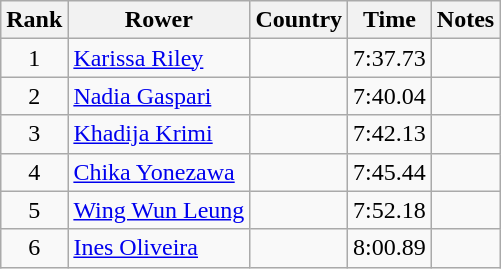<table class="wikitable" style="text-align:center">
<tr>
<th>Rank</th>
<th>Rower</th>
<th>Country</th>
<th>Time</th>
<th>Notes</th>
</tr>
<tr>
<td>1</td>
<td align="left"><a href='#'>Karissa Riley</a></td>
<td align="left"></td>
<td>7:37.73</td>
<td></td>
</tr>
<tr>
<td>2</td>
<td align="left"><a href='#'>Nadia Gaspari</a></td>
<td align="left"></td>
<td>7:40.04</td>
<td></td>
</tr>
<tr>
<td>3</td>
<td align="left"><a href='#'>Khadija Krimi</a></td>
<td align="left"></td>
<td>7:42.13</td>
<td></td>
</tr>
<tr>
<td>4</td>
<td align="left"><a href='#'>Chika Yonezawa</a></td>
<td align="left"></td>
<td>7:45.44</td>
<td></td>
</tr>
<tr>
<td>5</td>
<td align="left"><a href='#'>Wing Wun Leung</a></td>
<td align="left"></td>
<td>7:52.18</td>
<td></td>
</tr>
<tr>
<td>6</td>
<td align="left"><a href='#'>Ines Oliveira</a></td>
<td align="left"></td>
<td>8:00.89</td>
<td></td>
</tr>
</table>
